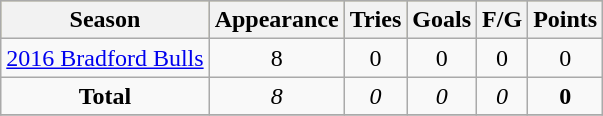<table class="wikitable" style="text-align:center;">
<tr bgcolor=#bdb76b>
<th>Season</th>
<th>Appearance</th>
<th>Tries</th>
<th>Goals</th>
<th>F/G</th>
<th>Points</th>
</tr>
<tr>
<td><a href='#'>2016 Bradford Bulls</a></td>
<td>8</td>
<td>0</td>
<td>0</td>
<td>0</td>
<td>0</td>
</tr>
<tr>
<td><strong>Total</strong></td>
<td><em>8</em></td>
<td><em>0</em></td>
<td><em>0</em></td>
<td><em>0</em></td>
<td><strong>0</strong></td>
</tr>
<tr>
</tr>
</table>
